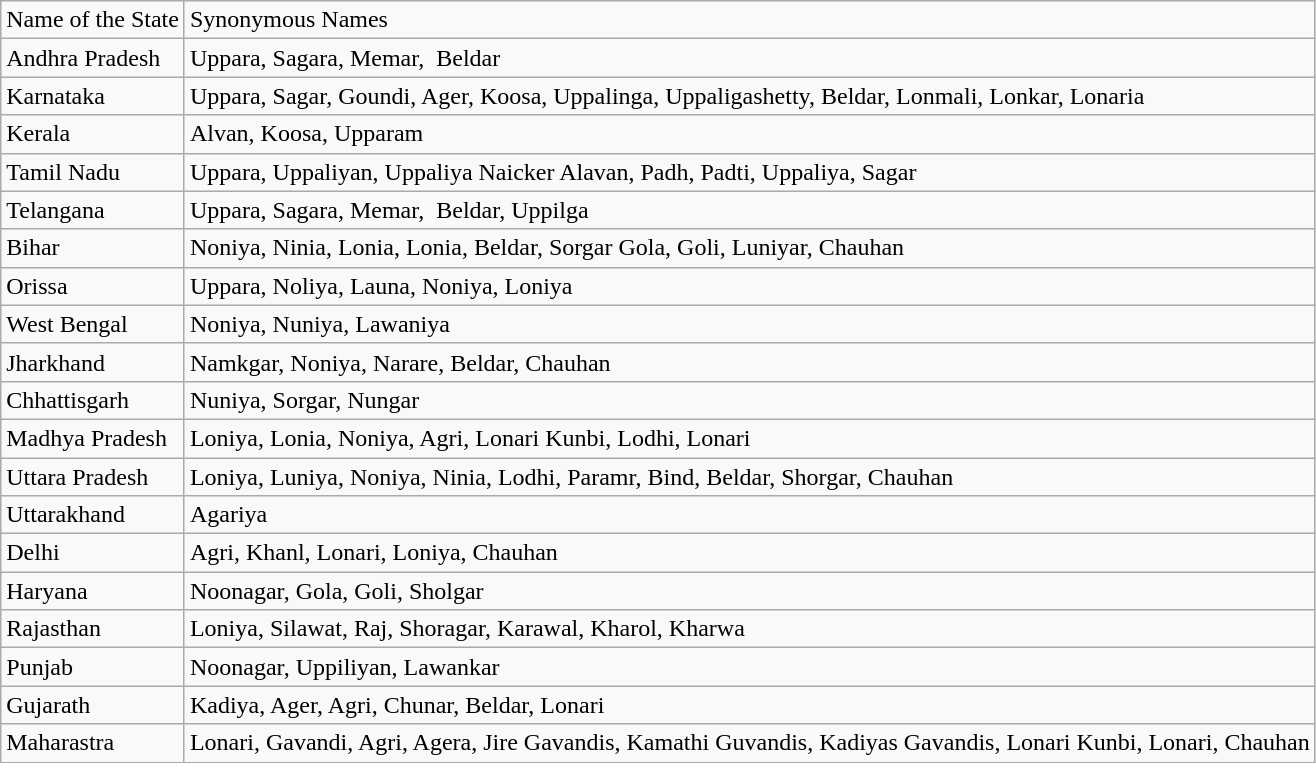<table class="wikitable">
<tr>
<td>Name of the State</td>
<td>Synonymous Names</td>
</tr>
<tr>
<td>Andhra Pradesh</td>
<td>Uppara, Sagara, Memar,  Beldar</td>
</tr>
<tr>
<td>Karnataka</td>
<td>Uppara, Sagar, Goundi, Ager, Koosa, Uppalinga, Uppaligashetty, Beldar, Lonmali, Lonkar, Lonaria</td>
</tr>
<tr>
<td>Kerala</td>
<td>Alvan, Koosa, Upparam</td>
</tr>
<tr>
<td>Tamil Nadu</td>
<td>Uppara, Uppaliyan, Uppaliya Naicker Alavan, Padh, Padti, Uppaliya, Sagar</td>
</tr>
<tr>
<td>Telangana</td>
<td>Uppara, Sagara, Memar,  Beldar, Uppilga</td>
</tr>
<tr>
<td>Bihar</td>
<td>Noniya, Ninia, Lonia, Lonia, Beldar, Sorgar Gola, Goli, Luniyar, Chauhan</td>
</tr>
<tr>
<td>Orissa</td>
<td>Uppara, Noliya, Launa, Noniya, Loniya</td>
</tr>
<tr>
<td>West Bengal</td>
<td>Noniya, Nuniya, Lawaniya</td>
</tr>
<tr>
<td>Jharkhand</td>
<td>Namkgar, Noniya, Narare, Beldar, Chauhan</td>
</tr>
<tr>
<td>Chhattisgarh</td>
<td>Nuniya, Sorgar, Nungar</td>
</tr>
<tr>
<td>Madhya Pradesh</td>
<td>Loniya, Lonia, Noniya, Agri, Lonari Kunbi, Lodhi, Lonari</td>
</tr>
<tr>
<td>Uttara Pradesh</td>
<td>Loniya, Luniya, Noniya, Ninia, Lodhi, Paramr, Bind, Beldar, Shorgar, Chauhan</td>
</tr>
<tr>
<td>Uttarakhand</td>
<td>Agariya</td>
</tr>
<tr>
<td>Delhi</td>
<td>Agri, Khanl, Lonari, Loniya, Chauhan</td>
</tr>
<tr>
<td>Haryana</td>
<td>Noonagar, Gola, Goli, Sholgar</td>
</tr>
<tr>
<td>Rajasthan</td>
<td>Loniya, Silawat, Raj, Shoragar, Karawal, Kharol, Kharwa</td>
</tr>
<tr>
<td>Punjab</td>
<td>Noonagar, Uppiliyan, Lawankar</td>
</tr>
<tr>
<td>Gujarath</td>
<td>Kadiya, Ager, Agri, Chunar, Beldar, Lonari</td>
</tr>
<tr>
<td>Maharastra</td>
<td>Lonari, Gavandi, Agri, Agera, Jire Gavandis, Kamathi Guvandis, Kadiyas Gavandis, Lonari Kunbi, Lonari, Chauhan</td>
</tr>
</table>
